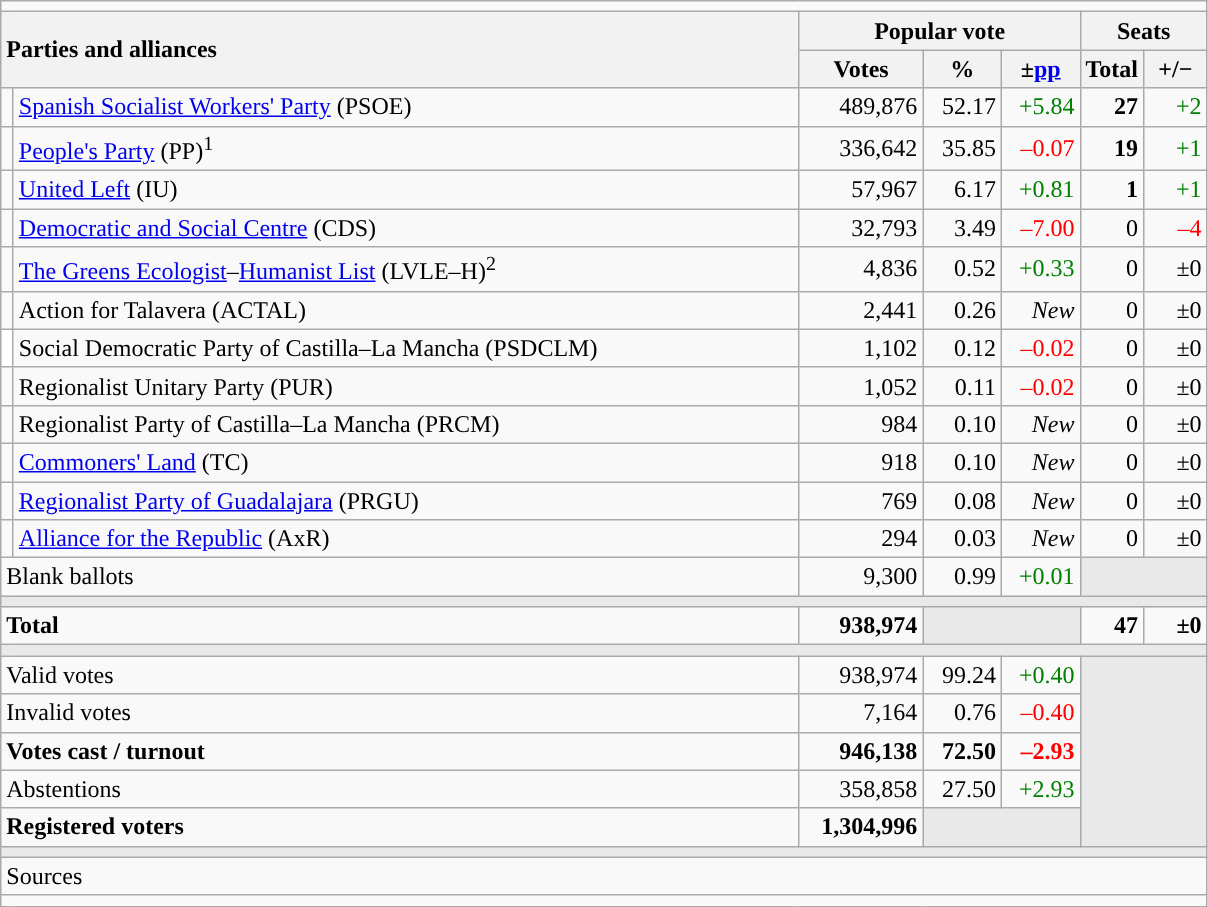<table class="wikitable" style="text-align:right;">
<tr>
<td colspan="7"></td>
</tr>
<tr>
<th style="text-align:left;" rowspan="2" colspan="2" width="525">Parties and alliances</th>
<th colspan="3">Popular vote</th>
<th colspan="2">Seats</th>
</tr>
<tr>
<th width="75">Votes</th>
<th width="45">%</th>
<th width="45">±<a href='#'>pp</a></th>
<th width="35">Total</th>
<th width="35">+/−</th>
</tr>
<tr>
<td width="1" style="color:inherit;background:"></td>
<td align="left"><a href='#'>Spanish Socialist Workers' Party</a> (PSOE)</td>
<td>489,876</td>
<td>52.17</td>
<td style="color:green;">+5.84</td>
<td><strong>27</strong></td>
<td style="color:green;">+2</td>
</tr>
<tr>
<td style="color:inherit;background:"></td>
<td align="left"><a href='#'>People's Party</a> (PP)<sup>1</sup></td>
<td>336,642</td>
<td>35.85</td>
<td style="color:red;">–0.07</td>
<td><strong>19</strong></td>
<td style="color:green;">+1</td>
</tr>
<tr>
<td style="color:inherit;background:"></td>
<td align="left"><a href='#'>United Left</a> (IU)</td>
<td>57,967</td>
<td>6.17</td>
<td style="color:green;">+0.81</td>
<td><strong>1</strong></td>
<td style="color:green;">+1</td>
</tr>
<tr>
<td style="color:inherit;background:"></td>
<td align="left"><a href='#'>Democratic and Social Centre</a> (CDS)</td>
<td>32,793</td>
<td>3.49</td>
<td style="color:red;">–7.00</td>
<td>0</td>
<td style="color:red;">–4</td>
</tr>
<tr>
<td style="color:inherit;background:"></td>
<td align="left"><a href='#'>The Greens Ecologist</a>–<a href='#'>Humanist List</a> (LVLE–H)<sup>2</sup></td>
<td>4,836</td>
<td>0.52</td>
<td style="color:green;">+0.33</td>
<td>0</td>
<td>±0</td>
</tr>
<tr>
<td style="color:inherit;background:"></td>
<td align="left">Action for Talavera (ACTAL)</td>
<td>2,441</td>
<td>0.26</td>
<td><em>New</em></td>
<td>0</td>
<td>±0</td>
</tr>
<tr>
<td bgcolor="white"></td>
<td align="left">Social Democratic Party of Castilla–La Mancha (PSDCLM)</td>
<td>1,102</td>
<td>0.12</td>
<td style="color:red;">–0.02</td>
<td>0</td>
<td>±0</td>
</tr>
<tr>
<td style="color:inherit;background:"></td>
<td align="left">Regionalist Unitary Party (PUR)</td>
<td>1,052</td>
<td>0.11</td>
<td style="color:red;">–0.02</td>
<td>0</td>
<td>±0</td>
</tr>
<tr>
<td style="color:inherit;background:"></td>
<td align="left">Regionalist Party of Castilla–La Mancha (PRCM)</td>
<td>984</td>
<td>0.10</td>
<td><em>New</em></td>
<td>0</td>
<td>±0</td>
</tr>
<tr>
<td style="color:inherit;background:"></td>
<td align="left"><a href='#'>Commoners' Land</a> (TC)</td>
<td>918</td>
<td>0.10</td>
<td><em>New</em></td>
<td>0</td>
<td>±0</td>
</tr>
<tr>
<td style="color:inherit;background:"></td>
<td align="left"><a href='#'>Regionalist Party of Guadalajara</a> (PRGU)</td>
<td>769</td>
<td>0.08</td>
<td><em>New</em></td>
<td>0</td>
<td>±0</td>
</tr>
<tr>
<td style="color:inherit;background:"></td>
<td align="left"><a href='#'>Alliance for the Republic</a> (AxR)</td>
<td>294</td>
<td>0.03</td>
<td><em>New</em></td>
<td>0</td>
<td>±0</td>
</tr>
<tr>
<td align="left" colspan="2">Blank ballots</td>
<td>9,300</td>
<td>0.99</td>
<td style="color:green;">+0.01</td>
<td bgcolor="#E9E9E9" colspan="2"></td>
</tr>
<tr>
<td colspan="7" bgcolor="#E9E9E9"></td>
</tr>
<tr style="font-weight:bold;">
<td align="left" colspan="2">Total</td>
<td>938,974</td>
<td bgcolor="#E9E9E9" colspan="2"></td>
<td>47</td>
<td>±0</td>
</tr>
<tr>
<td colspan="7" bgcolor="#E9E9E9"></td>
</tr>
<tr>
<td align="left" colspan="2">Valid votes</td>
<td>938,974</td>
<td>99.24</td>
<td style="color:green;">+0.40</td>
<td bgcolor="#E9E9E9" colspan="2" rowspan="5"></td>
</tr>
<tr>
<td align="left" colspan="2">Invalid votes</td>
<td>7,164</td>
<td>0.76</td>
<td style="color:red;">–0.40</td>
</tr>
<tr style="font-weight:bold;">
<td align="left" colspan="2">Votes cast / turnout</td>
<td>946,138</td>
<td>72.50</td>
<td style="color:red;">–2.93</td>
</tr>
<tr>
<td align="left" colspan="2">Abstentions</td>
<td>358,858</td>
<td>27.50</td>
<td style="color:green;">+2.93</td>
</tr>
<tr style="font-weight:bold;">
<td align="left" colspan="2">Registered voters</td>
<td>1,304,996</td>
<td bgcolor="#E9E9E9" colspan="2"></td>
</tr>
<tr>
<td colspan="7" bgcolor="#E9E9E9"></td>
</tr>
<tr>
<td align="left" colspan="7">Sources</td>
</tr>
<tr>
<td colspan="7" style="text-align:left; max-width:790px;"></td>
</tr>
</table>
